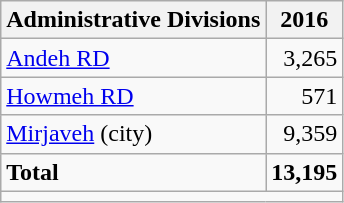<table class="wikitable">
<tr>
<th>Administrative Divisions</th>
<th>2016</th>
</tr>
<tr>
<td><a href='#'>Andeh RD</a></td>
<td style="text-align: right;">3,265</td>
</tr>
<tr>
<td><a href='#'>Howmeh RD</a></td>
<td style="text-align: right;">571</td>
</tr>
<tr>
<td><a href='#'>Mirjaveh</a> (city)</td>
<td style="text-align: right;">9,359</td>
</tr>
<tr>
<td><strong>Total</strong></td>
<td style="text-align: right;"><strong>13,195</strong></td>
</tr>
<tr>
<td colspan=2></td>
</tr>
</table>
